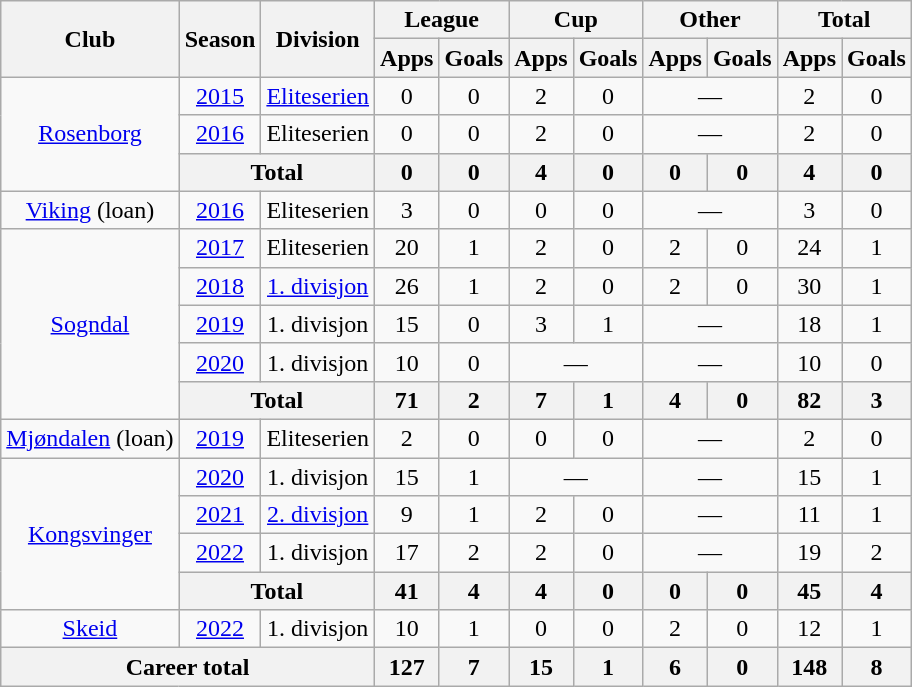<table class="wikitable" style="text-align: center;">
<tr>
<th rowspan="2">Club</th>
<th rowspan="2">Season</th>
<th rowspan="2">Division</th>
<th colspan="2">League</th>
<th colspan="2">Cup</th>
<th colspan="2">Other</th>
<th colspan="2">Total</th>
</tr>
<tr>
<th>Apps</th>
<th>Goals</th>
<th>Apps</th>
<th>Goals</th>
<th>Apps</th>
<th>Goals</th>
<th>Apps</th>
<th>Goals</th>
</tr>
<tr>
<td rowspan="3"><a href='#'>Rosenborg</a></td>
<td><a href='#'>2015</a></td>
<td><a href='#'>Eliteserien</a></td>
<td>0</td>
<td>0</td>
<td>2</td>
<td>0</td>
<td colspan="2">—</td>
<td>2</td>
<td>0</td>
</tr>
<tr>
<td><a href='#'>2016</a></td>
<td>Eliteserien</td>
<td>0</td>
<td>0</td>
<td>2</td>
<td>0</td>
<td colspan="2">—</td>
<td>2</td>
<td>0</td>
</tr>
<tr>
<th colspan="2">Total</th>
<th>0</th>
<th>0</th>
<th>4</th>
<th>0</th>
<th>0</th>
<th>0</th>
<th>4</th>
<th>0</th>
</tr>
<tr>
<td><a href='#'>Viking</a> (loan)</td>
<td><a href='#'>2016</a></td>
<td>Eliteserien</td>
<td>3</td>
<td>0</td>
<td>0</td>
<td>0</td>
<td colspan="2">—</td>
<td>3</td>
<td>0</td>
</tr>
<tr>
<td rowspan="5"><a href='#'>Sogndal</a></td>
<td><a href='#'>2017</a></td>
<td>Eliteserien</td>
<td>20</td>
<td>1</td>
<td>2</td>
<td>0</td>
<td>2</td>
<td>0</td>
<td>24</td>
<td>1</td>
</tr>
<tr>
<td><a href='#'>2018</a></td>
<td><a href='#'>1. divisjon</a></td>
<td>26</td>
<td>1</td>
<td>2</td>
<td>0</td>
<td>2</td>
<td>0</td>
<td>30</td>
<td>1</td>
</tr>
<tr>
<td><a href='#'>2019</a></td>
<td>1. divisjon</td>
<td>15</td>
<td>0</td>
<td>3</td>
<td>1</td>
<td colspan="2">—</td>
<td>18</td>
<td>1</td>
</tr>
<tr>
<td><a href='#'>2020</a></td>
<td>1. divisjon</td>
<td>10</td>
<td>0</td>
<td colspan="2">—</td>
<td colspan="2">—</td>
<td>10</td>
<td>0</td>
</tr>
<tr>
<th colspan="2">Total</th>
<th>71</th>
<th>2</th>
<th>7</th>
<th>1</th>
<th>4</th>
<th>0</th>
<th>82</th>
<th>3</th>
</tr>
<tr>
<td><a href='#'>Mjøndalen</a> (loan)</td>
<td><a href='#'>2019</a></td>
<td>Eliteserien</td>
<td>2</td>
<td>0</td>
<td>0</td>
<td>0</td>
<td colspan="2">—</td>
<td>2</td>
<td>0</td>
</tr>
<tr>
<td rowspan="4"><a href='#'>Kongsvinger</a></td>
<td><a href='#'>2020</a></td>
<td>1. divisjon</td>
<td>15</td>
<td>1</td>
<td colspan="2">—</td>
<td colspan="2">—</td>
<td>15</td>
<td>1</td>
</tr>
<tr>
<td><a href='#'>2021</a></td>
<td><a href='#'>2. divisjon</a></td>
<td>9</td>
<td>1</td>
<td>2</td>
<td>0</td>
<td colspan="2">—</td>
<td>11</td>
<td>1</td>
</tr>
<tr>
<td><a href='#'>2022</a></td>
<td>1. divisjon</td>
<td>17</td>
<td>2</td>
<td>2</td>
<td>0</td>
<td colspan="2">—</td>
<td>19</td>
<td>2</td>
</tr>
<tr>
<th colspan="2">Total</th>
<th>41</th>
<th>4</th>
<th>4</th>
<th>0</th>
<th>0</th>
<th>0</th>
<th>45</th>
<th>4</th>
</tr>
<tr>
<td><a href='#'>Skeid</a></td>
<td><a href='#'>2022</a></td>
<td>1. divisjon</td>
<td>10</td>
<td>1</td>
<td>0</td>
<td>0</td>
<td>2</td>
<td>0</td>
<td>12</td>
<td>1</td>
</tr>
<tr>
<th colspan="3">Career total</th>
<th>127</th>
<th>7</th>
<th>15</th>
<th>1</th>
<th>6</th>
<th>0</th>
<th>148</th>
<th>8</th>
</tr>
</table>
